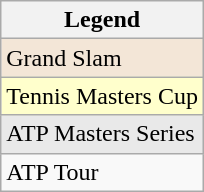<table class="wikitable sortable mw-collapsible mw-collapsed">
<tr>
<th>Legend</th>
</tr>
<tr style="background:#f3e6d7;">
<td>Grand Slam</td>
</tr>
<tr style="background:#ffffcc;">
<td>Tennis Masters Cup</td>
</tr>
<tr style="background:#e9e9e9;">
<td>ATP Masters Series</td>
</tr>
<tr>
<td>ATP Tour</td>
</tr>
</table>
